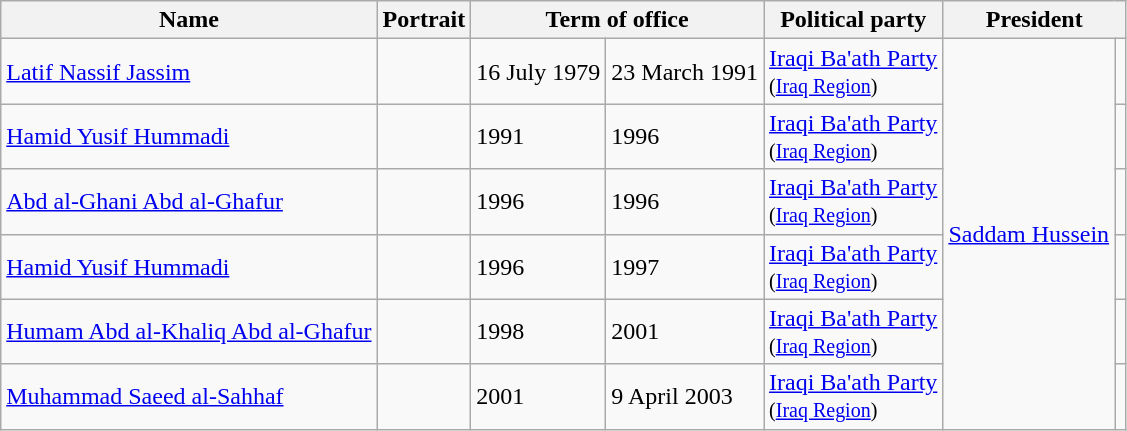<table class="wikitable">
<tr>
<th>Name</th>
<th>Portrait</th>
<th colspan=2>Term of office</th>
<th>Political party</th>
<th colspan=2>President</th>
</tr>
<tr>
<td><a href='#'>Latif Nassif Jassim</a></td>
<td></td>
<td>16 July 1979</td>
<td>23 March 1991</td>
<td><a href='#'>Iraqi Ba'ath Party</a><br><small>(<a href='#'>Iraq Region</a>)</small></td>
<td rowspan="6"><a href='#'>Saddam Hussein</a></td>
</tr>
<tr>
<td><a href='#'>Hamid Yusif Hummadi</a></td>
<td></td>
<td>1991</td>
<td>1996</td>
<td><a href='#'>Iraqi Ba'ath Party</a><br><small>(<a href='#'>Iraq Region</a>)</small></td>
<td></td>
</tr>
<tr>
<td><a href='#'>Abd al-Ghani Abd al-Ghafur</a></td>
<td></td>
<td>1996</td>
<td>1996</td>
<td><a href='#'>Iraqi Ba'ath Party</a><br><small>(<a href='#'>Iraq Region</a>)</small></td>
<td></td>
</tr>
<tr>
<td><a href='#'>Hamid Yusif Hummadi</a></td>
<td></td>
<td>1996</td>
<td>1997</td>
<td><a href='#'>Iraqi Ba'ath Party</a><br><small>(<a href='#'>Iraq Region</a>)</small></td>
<td></td>
</tr>
<tr>
<td><a href='#'>Humam Abd al-Khaliq Abd al-Ghafur</a></td>
<td></td>
<td>1998</td>
<td>2001</td>
<td><a href='#'>Iraqi Ba'ath Party</a><br><small>(<a href='#'>Iraq Region</a>)</small></td>
<td></td>
</tr>
<tr>
<td><a href='#'>Muhammad Saeed al-Sahhaf</a></td>
<td></td>
<td>2001</td>
<td>9 April 2003</td>
<td><a href='#'>Iraqi Ba'ath Party</a><br><small>(<a href='#'>Iraq Region</a>)</small></td>
<td></td>
</tr>
</table>
